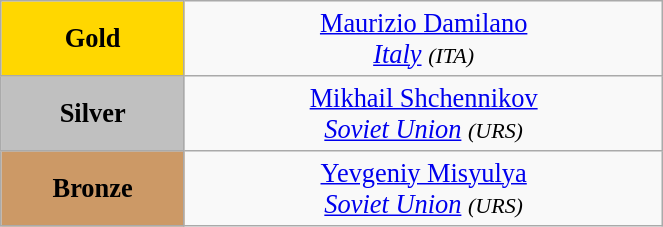<table class="wikitable" style=" text-align:center; font-size:110%;" width="35%">
<tr>
<td bgcolor="gold"><strong>Gold</strong></td>
<td> <a href='#'>Maurizio Damilano</a><br><em><a href='#'>Italy</a> <small>(ITA)</small></em></td>
</tr>
<tr>
<td bgcolor="silver"><strong>Silver</strong></td>
<td> <a href='#'>Mikhail Shchennikov</a><br><em><a href='#'>Soviet Union</a> <small>(URS)</small></em></td>
</tr>
<tr>
<td bgcolor="CC9966"><strong>Bronze</strong></td>
<td> <a href='#'>Yevgeniy Misyulya</a><br><em><a href='#'>Soviet Union</a> <small>(URS)</small></em></td>
</tr>
</table>
